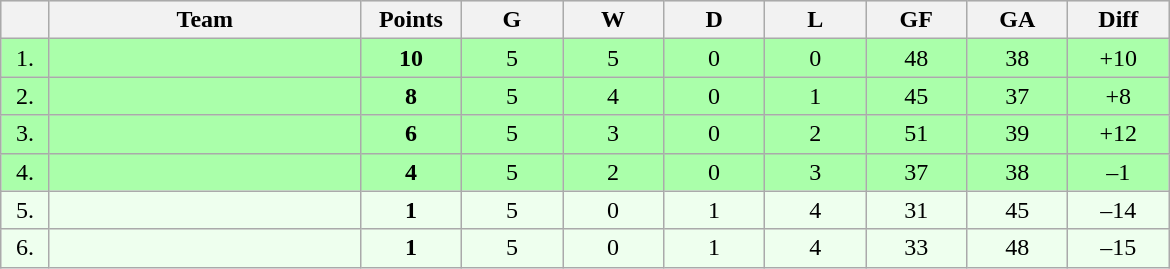<table class=wikitable style="text-align:center">
<tr bgcolor="#DCDCDC">
<th width="25"></th>
<th width="200">Team</th>
<th width="60">Points</th>
<th width="60">G</th>
<th width="60">W</th>
<th width="60">D</th>
<th width="60">L</th>
<th width="60">GF</th>
<th width="60">GA</th>
<th width="60">Diff</th>
</tr>
<tr bgcolor=#AAFFAA>
<td>1.</td>
<td align=left></td>
<td><strong>10</strong></td>
<td>5</td>
<td>5</td>
<td>0</td>
<td>0</td>
<td>48</td>
<td>38</td>
<td>+10</td>
</tr>
<tr bgcolor=#AAFFAA>
<td>2.</td>
<td align=left></td>
<td><strong>8</strong></td>
<td>5</td>
<td>4</td>
<td>0</td>
<td>1</td>
<td>45</td>
<td>37</td>
<td>+8</td>
</tr>
<tr bgcolor=#AAFFAA>
<td>3.</td>
<td align=left></td>
<td><strong>6</strong></td>
<td>5</td>
<td>3</td>
<td>0</td>
<td>2</td>
<td>51</td>
<td>39</td>
<td>+12</td>
</tr>
<tr bgcolor=#AAFFAA>
<td>4.</td>
<td align=left></td>
<td><strong>4</strong></td>
<td>5</td>
<td>2</td>
<td>0</td>
<td>3</td>
<td>37</td>
<td>38</td>
<td>–1</td>
</tr>
<tr bgcolor=#EEFFEE>
<td>5.</td>
<td align=left></td>
<td><strong>1</strong></td>
<td>5</td>
<td>0</td>
<td>1</td>
<td>4</td>
<td>31</td>
<td>45</td>
<td>–14</td>
</tr>
<tr bgcolor=#EEFFEE>
<td>6.</td>
<td align=left></td>
<td><strong>1</strong></td>
<td>5</td>
<td>0</td>
<td>1</td>
<td>4</td>
<td>33</td>
<td>48</td>
<td>–15</td>
</tr>
</table>
